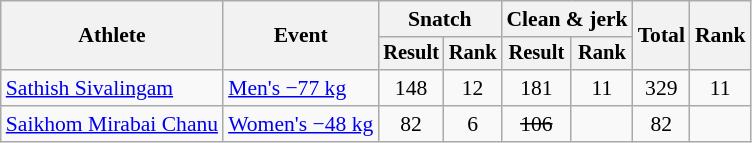<table class="wikitable" style="font-size:90%">
<tr>
<th rowspan="2">Athlete</th>
<th rowspan="2">Event</th>
<th colspan="2">Snatch</th>
<th colspan="2">Clean & jerk</th>
<th rowspan="2">Total</th>
<th rowspan="2">Rank</th>
</tr>
<tr style="font-size:95%">
<th>Result</th>
<th>Rank</th>
<th>Result</th>
<th>Rank</th>
</tr>
<tr align=center>
<td align=left><a href='#'>Sathish Sivalingam</a></td>
<td align=left><a href='#'>Men's −77 kg</a></td>
<td>148</td>
<td>12</td>
<td>181</td>
<td>11</td>
<td>329</td>
<td>11</td>
</tr>
<tr align=center>
<td align=left><a href='#'>Saikhom Mirabai Chanu</a></td>
<td align=left><a href='#'>Women's −48 kg</a></td>
<td>82</td>
<td>6</td>
<td><s>106</s></td>
<td></td>
<td>82</td>
<td></td>
</tr>
</table>
